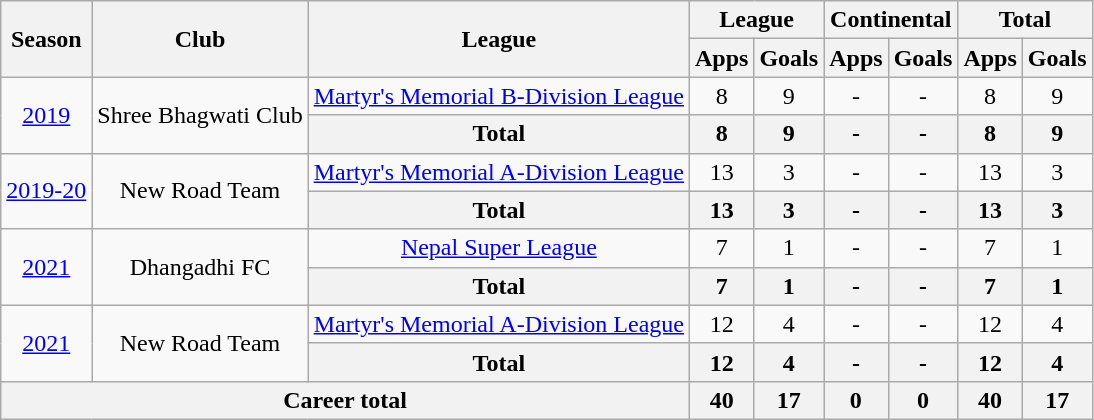<table class="wikitable" style="text-align:center;">
<tr>
<th rowspan=2>Season</th>
<th rowspan=2>Club</th>
<th rowspan=2>League</th>
<th colspan=2>League</th>
<th colspan=2>Continental</th>
<th colspan=2>Total</th>
</tr>
<tr>
<th>Apps</th>
<th>Goals</th>
<th>Apps</th>
<th>Goals</th>
<th>Apps</th>
<th>Goals</th>
</tr>
<tr>
<td rowspan=2><a href='#'>2019</a></td>
<td rowspan=2>Shree Bhagwati Club</td>
<td><a href='#'>Martyr's Memorial B-Division League</a></td>
<td>8</td>
<td>9</td>
<td>-</td>
<td>-</td>
<td>8</td>
<td>9</td>
</tr>
<tr>
<th>Total</th>
<th>8</th>
<th>9</th>
<th>-</th>
<th>-</th>
<th>8</th>
<th>9</th>
</tr>
<tr>
<td rowspan=2><a href='#'>2019-20</a></td>
<td rowspan=2>New Road Team</td>
<td><a href='#'>Martyr's Memorial A-Division League</a></td>
<td>13</td>
<td>3</td>
<td>-</td>
<td>-</td>
<td>13</td>
<td>3</td>
</tr>
<tr>
<th>Total</th>
<th>13</th>
<th>3</th>
<th>-</th>
<th>-</th>
<th>13</th>
<th>3</th>
</tr>
<tr>
<td rowspan=2><a href='#'>2021</a></td>
<td rowspan=2>Dhangadhi FC</td>
<td><a href='#'>Nepal Super League</a></td>
<td>7</td>
<td>1</td>
<td>-</td>
<td>-</td>
<td>7</td>
<td>1</td>
</tr>
<tr>
<th>Total</th>
<th>7</th>
<th>1</th>
<th>-</th>
<th>-</th>
<th>7</th>
<th>1</th>
</tr>
<tr>
<td rowspan=2><a href='#'>2021</a></td>
<td rowspan=2>New Road Team</td>
<td><a href='#'>Martyr's Memorial A-Division League</a></td>
<td>12</td>
<td>4</td>
<td>-</td>
<td>-</td>
<td>12</td>
<td>4</td>
</tr>
<tr>
<th>Total</th>
<th>12</th>
<th>4</th>
<th>-</th>
<th>-</th>
<th>12</th>
<th>4</th>
</tr>
<tr>
<th colspan="3">Career total</th>
<th>40</th>
<th>17</th>
<th>0</th>
<th>0</th>
<th>40</th>
<th>17</th>
</tr>
</table>
